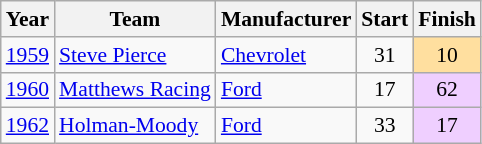<table class="wikitable" style="font-size: 90%;">
<tr>
<th>Year</th>
<th>Team</th>
<th>Manufacturer</th>
<th>Start</th>
<th>Finish</th>
</tr>
<tr>
<td><a href='#'>1959</a></td>
<td><a href='#'>Steve Pierce</a></td>
<td><a href='#'>Chevrolet</a></td>
<td align="center">31</td>
<td align="center" style="background:#FFDF9F;">10</td>
</tr>
<tr>
<td><a href='#'>1960</a></td>
<td><a href='#'>Matthews Racing</a></td>
<td><a href='#'>Ford</a></td>
<td align="center">17</td>
<td align="center" style="background:#EFCFFF;">62</td>
</tr>
<tr>
<td><a href='#'>1962</a></td>
<td><a href='#'>Holman-Moody</a></td>
<td><a href='#'>Ford</a></td>
<td align="center">33</td>
<td align="center" style="background:#EFCFFF;">17</td>
</tr>
</table>
